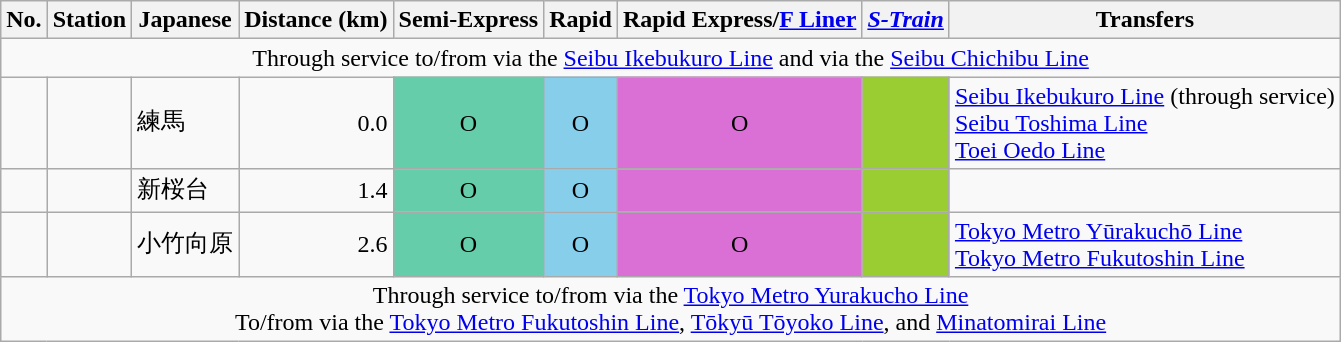<table class="wikitable">
<tr>
<th>No.</th>
<th>Station</th>
<th>Japanese</th>
<th>Distance (km)</th>
<th>Semi-Express</th>
<th>Rapid</th>
<th>Rapid Express/<a href='#'>F Liner</a></th>
<th><em><a href='#'>S-Train</a></em></th>
<th>Transfers</th>
</tr>
<tr>
<td colspan="9" style="text-align:center">Through service to/from  via the  <a href='#'>Seibu Ikebukuro Line</a> and  via the  <a href='#'>Seibu Chichibu Line</a></td>
</tr>
<tr>
<td></td>
<td></td>
<td>練馬</td>
<td style="text-align:right;">0.0</td>
<td style="text-align:center; background:MediumAquamarine;">O</td>
<td style="text-align:center; background:SkyBlue;">O</td>
<td style="text-align:center; background:Orchid;">O</td>
<td style="text-align:center; background:YellowGreen;"></td>
<td> <a href='#'>Seibu Ikebukuro Line</a> (through service)<br> <a href='#'>Seibu Toshima Line</a><br> <a href='#'>Toei Oedo Line</a></td>
</tr>
<tr>
<td></td>
<td></td>
<td>新桜台</td>
<td style="text-align:right;">1.4</td>
<td style="text-align:center; background:MediumAquamarine;">O</td>
<td style="text-align:center; background:SkyBlue;">O</td>
<td style="text-align:center; background:Orchid;"></td>
<td style="text-align:center; background:YellowGreen;"></td>
<td> </td>
</tr>
<tr>
<td></td>
<td></td>
<td>小竹向原</td>
<td style="text-align:right;">2.6</td>
<td style="text-align:center; background:MediumAquamarine;">O</td>
<td style="text-align:center; background:SkyBlue;">O</td>
<td style="text-align:center; background:Orchid;">O</td>
<td style="text-align:center; background:YellowGreen;"></td>
<td> <a href='#'>Tokyo Metro Yūrakuchō Line</a><br> <a href='#'>Tokyo Metro Fukutoshin Line</a></td>
</tr>
<tr>
<td colspan="9" style="text-align:center">Through service to/from  via the  <a href='#'>Tokyo Metro Yurakucho Line</a><br> To/from  via the  <a href='#'>Tokyo Metro Fukutoshin Line</a>,  <a href='#'>Tōkyū Tōyoko Line</a>, and  <a href='#'>Minatomirai Line</a></td>
</tr>
</table>
